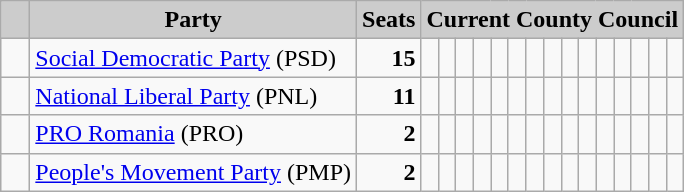<table class="wikitable">
<tr>
<th style="background:#ccc">   </th>
<th style="background:#ccc">Party</th>
<th style="background:#ccc">Seats</th>
<th style="background:#ccc" colspan="15">Current County Council</th>
</tr>
<tr>
<td>  </td>
<td><a href='#'>Social Democratic Party</a> (PSD)</td>
<td style="text-align: right"><strong>15</strong></td>
<td>  </td>
<td>  </td>
<td>  </td>
<td>  </td>
<td>  </td>
<td>  </td>
<td>  </td>
<td>  </td>
<td>  </td>
<td>  </td>
<td>  </td>
<td>  </td>
<td>  </td>
<td>  </td>
<td>  </td>
</tr>
<tr>
<td>  </td>
<td><a href='#'>National Liberal Party</a> (PNL)</td>
<td style="text-align: right"><strong>11</strong></td>
<td>  </td>
<td>  </td>
<td>  </td>
<td>  </td>
<td>  </td>
<td>  </td>
<td>  </td>
<td>  </td>
<td>  </td>
<td>  </td>
<td>  </td>
<td> </td>
<td> </td>
<td> </td>
<td> </td>
</tr>
<tr>
<td>  </td>
<td><a href='#'>PRO Romania</a> (PRO)</td>
<td style="text-align: right"><strong>2</strong></td>
<td>  </td>
<td>  </td>
<td> </td>
<td> </td>
<td> </td>
<td> </td>
<td> </td>
<td> </td>
<td> </td>
<td> </td>
<td> </td>
<td> </td>
<td> </td>
<td> </td>
<td> </td>
</tr>
<tr>
<td>  </td>
<td><a href='#'>People's Movement Party</a> (PMP)</td>
<td style="text-align: right"><strong>2</strong></td>
<td>  </td>
<td>  </td>
<td> </td>
<td> </td>
<td> </td>
<td> </td>
<td> </td>
<td> </td>
<td> </td>
<td> </td>
<td> </td>
<td> </td>
<td> </td>
<td> </td>
<td> </td>
</tr>
</table>
